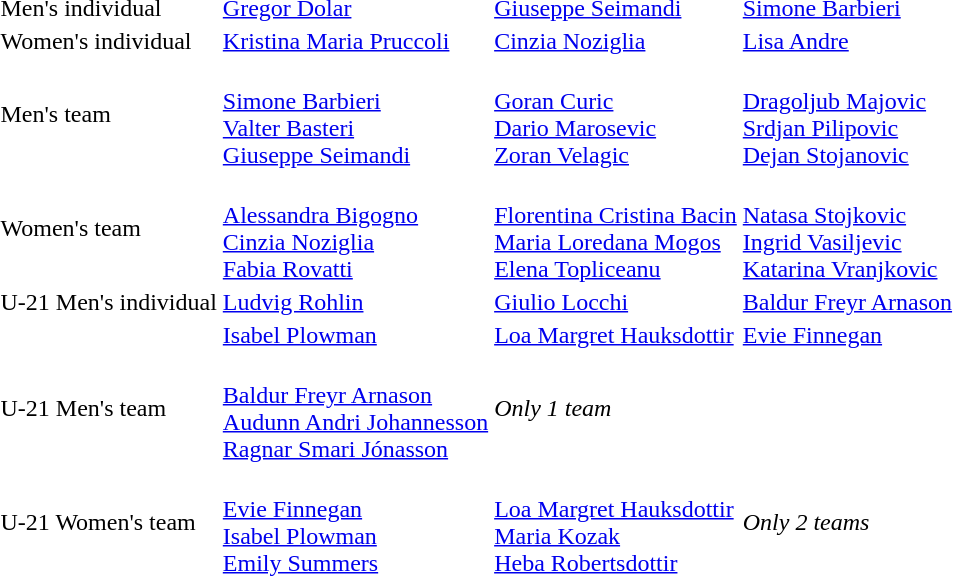<table>
<tr>
<td>Men's individual</td>
<td> <a href='#'>Gregor Dolar</a></td>
<td> <a href='#'>Giuseppe Seimandi</a></td>
<td> <a href='#'>Simone Barbieri</a></td>
</tr>
<tr>
<td>Women's individual</td>
<td> <a href='#'>Kristina Maria Pruccoli</a></td>
<td> <a href='#'>Cinzia Noziglia</a></td>
<td> <a href='#'>Lisa Andre</a></td>
</tr>
<tr>
<td>Men's team</td>
<td><br><a href='#'>Simone Barbieri</a><br><a href='#'>Valter Basteri</a><br><a href='#'>Giuseppe Seimandi</a></td>
<td><br><a href='#'>Goran Curic</a><br><a href='#'>Dario Marosevic</a><br><a href='#'>Zoran Velagic</a></td>
<td><br><a href='#'>Dragoljub Majovic</a><br><a href='#'>Srdjan Pilipovic</a><br><a href='#'>Dejan Stojanovic</a></td>
</tr>
<tr>
<td>Women's team</td>
<td><br><a href='#'>Alessandra Bigogno</a><br><a href='#'>Cinzia Noziglia</a><br><a href='#'>Fabia Rovatti</a></td>
<td><br><a href='#'>Florentina Cristina Bacin</a><br><a href='#'>Maria Loredana Mogos</a><br><a href='#'>Elena Topliceanu</a></td>
<td><br><a href='#'>Natasa Stojkovic</a><br><a href='#'>Ingrid Vasiljevic</a><br><a href='#'>Katarina Vranjkovic</a></td>
</tr>
<tr>
<td>U-21 Men's individual</td>
<td> <a href='#'>Ludvig Rohlin</a></td>
<td> <a href='#'>Giulio Locchi</a></td>
<td> <a href='#'>Baldur Freyr Arnason</a></td>
</tr>
<tr>
<td></td>
<td> <a href='#'>Isabel Plowman</a></td>
<td> <a href='#'>Loa Margret Hauksdottir</a></td>
<td> <a href='#'>Evie Finnegan</a></td>
</tr>
<tr>
<td>U-21 Men's team</td>
<td><br><a href='#'>Baldur Freyr Arnason</a><br><a href='#'>Audunn Andri Johannesson</a><br><a href='#'>Ragnar Smari Jónasson</a></td>
<td colspan=2><em>Only 1 team</em></td>
</tr>
<tr>
<td>U-21 Women's team</td>
<td><br><a href='#'>Evie Finnegan</a><br><a href='#'>Isabel Plowman</a><br><a href='#'>Emily Summers</a></td>
<td><br><a href='#'>Loa Margret Hauksdottir</a><br><a href='#'>Maria Kozak</a><br><a href='#'>Heba Robertsdottir</a></td>
<td><em>Only 2 teams</em></td>
</tr>
</table>
